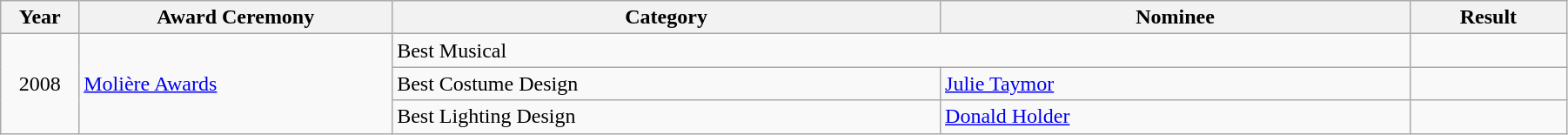<table class="wikitable" width="95%">
<tr>
<th width="5%">Year</th>
<th width="20%">Award Ceremony</th>
<th width="35%">Category</th>
<th width="30%">Nominee</th>
<th width="10%">Result</th>
</tr>
<tr>
<td rowspan="3" align="center">2008</td>
<td rowspan="3"><a href='#'>Molière Awards</a></td>
<td colspan="2">Best Musical</td>
<td></td>
</tr>
<tr>
<td>Best Costume Design</td>
<td><a href='#'>Julie Taymor</a></td>
<td></td>
</tr>
<tr>
<td>Best Lighting Design</td>
<td><a href='#'>Donald Holder</a></td>
<td></td>
</tr>
</table>
